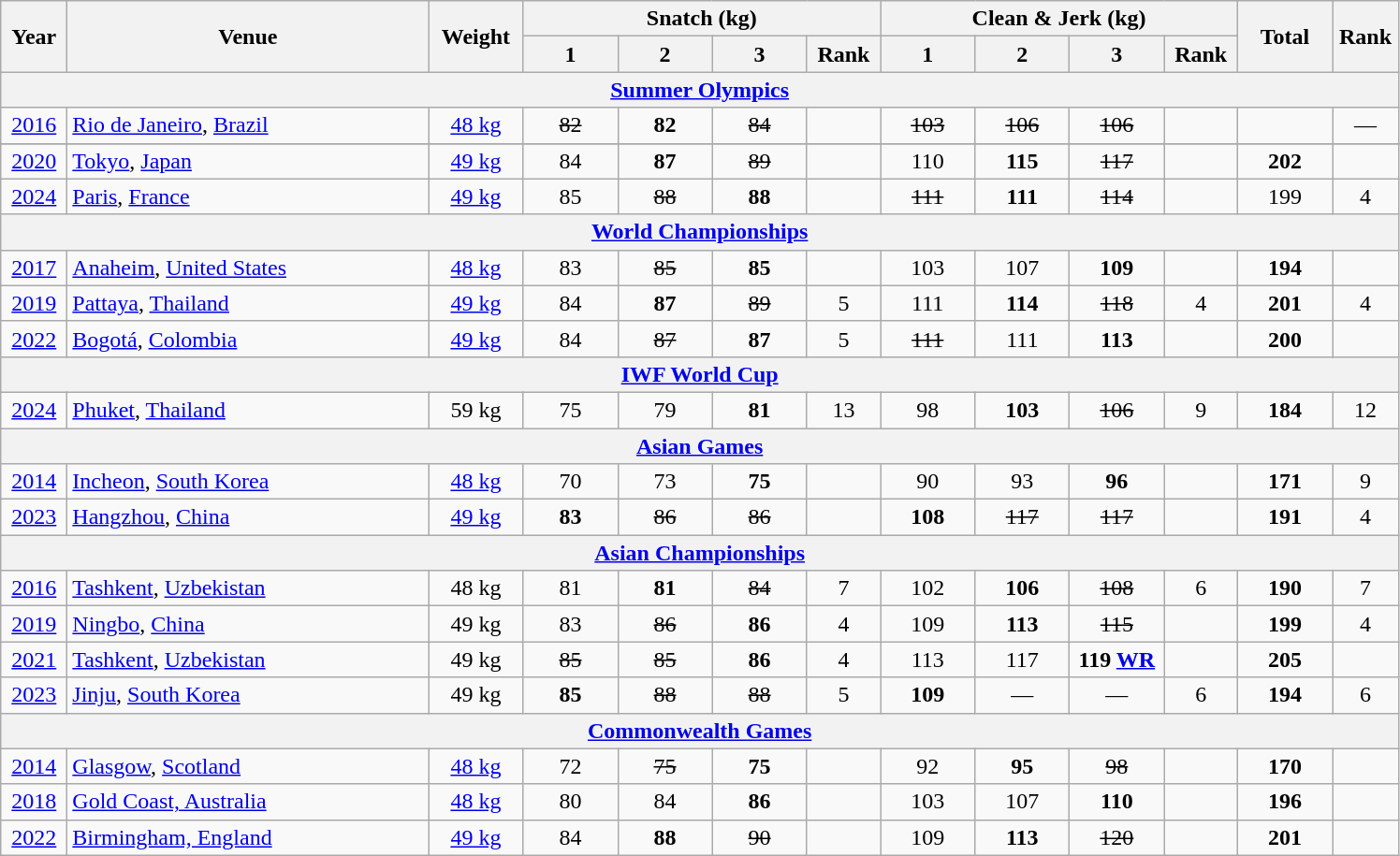<table class="wikitable" style="text-align:center;">
<tr>
<th rowspan=2 width=40>Year</th>
<th rowspan=2 width=250>Venue</th>
<th rowspan=2 width=60>Weight</th>
<th colspan=4>Snatch (kg)</th>
<th colspan=4>Clean & Jerk (kg)</th>
<th rowspan=2 width=60>Total</th>
<th rowspan=2 width=40>Rank</th>
</tr>
<tr>
<th width=60>1</th>
<th width=60>2</th>
<th width=60>3</th>
<th width=45>Rank</th>
<th width=60>1</th>
<th width=60>2</th>
<th width=60>3</th>
<th width=45>Rank</th>
</tr>
<tr>
<th colspan=13><a href='#'>Summer Olympics</a></th>
</tr>
<tr>
<td><a href='#'>2016</a></td>
<td align=left> <a href='#'>Rio de Janeiro</a>, <a href='#'>Brazil</a></td>
<td><a href='#'>48 kg</a></td>
<td><s>82</s></td>
<td><strong>82</strong></td>
<td><s>84</s></td>
<td></td>
<td><s>103</s></td>
<td><s>106</s></td>
<td><s>106</s></td>
<td></td>
<td></td>
<td>―</td>
</tr>
<tr>
</tr>
<tr>
<td><a href='#'>2020</a></td>
<td align=left> <a href='#'>Tokyo</a>, <a href='#'>Japan</a></td>
<td><a href='#'>49 kg</a></td>
<td>84</td>
<td><strong>87</strong></td>
<td><s>89</s></td>
<td></td>
<td>110</td>
<td><strong>115</strong></td>
<td><s>117</s></td>
<td></td>
<td><strong>202</strong></td>
<td><strong></strong></td>
</tr>
<tr>
<td><a href='#'>2024</a></td>
<td align=left> <a href='#'>Paris</a>, <a href='#'>France</a></td>
<td><a href='#'>49 kg</a></td>
<td>85</td>
<td><s>88</s></td>
<td><strong>88</strong></td>
<td></td>
<td><s>111</s></td>
<td><strong>111</strong></td>
<td><s>114</s></td>
<td></td>
<td>199</td>
<td>4</td>
</tr>
<tr>
<th colspan=13><a href='#'>World Championships</a></th>
</tr>
<tr>
<td><a href='#'>2017</a></td>
<td align=left> <a href='#'>Anaheim</a>, <a href='#'>United States</a></td>
<td><a href='#'>48 kg</a></td>
<td>83</td>
<td><s>85</s></td>
<td><strong>85</strong></td>
<td></td>
<td>103</td>
<td>107</td>
<td><strong>109</strong></td>
<td></td>
<td><strong>194</strong></td>
<td></td>
</tr>
<tr>
<td><a href='#'>2019</a></td>
<td align=left> <a href='#'>Pattaya</a>, <a href='#'>Thailand</a></td>
<td><a href='#'>49 kg</a></td>
<td>84</td>
<td><strong>87</strong></td>
<td><s>89</s></td>
<td>5</td>
<td>111</td>
<td><strong>114</strong></td>
<td><s>118</s></td>
<td>4</td>
<td><strong>201</strong></td>
<td>4</td>
</tr>
<tr>
<td><a href='#'>2022</a></td>
<td align=left> <a href='#'>Bogotá</a>, <a href='#'>Colombia</a></td>
<td><a href='#'>49 kg</a></td>
<td>84</td>
<td><s>87</s></td>
<td><strong>87</strong></td>
<td>5</td>
<td><s>111</s></td>
<td>111</td>
<td><strong>113</strong></td>
<td></td>
<td><strong>200</strong></td>
<td></td>
</tr>
<tr>
<th colspan=13><a href='#'>IWF World Cup</a></th>
</tr>
<tr>
<td><a href='#'>2024</a></td>
<td align=left> <a href='#'>Phuket</a>, <a href='#'>Thailand</a></td>
<td>59 kg</td>
<td>75</td>
<td>79</td>
<td><strong>81</strong></td>
<td>13</td>
<td>98</td>
<td><strong>103</strong></td>
<td><s>106</s></td>
<td>9</td>
<td><strong>184</strong></td>
<td>12</td>
</tr>
<tr>
<th colspan=13><a href='#'>Asian Games</a></th>
</tr>
<tr>
<td><a href='#'>2014</a></td>
<td align=left> <a href='#'>Incheon</a>, <a href='#'>South Korea</a></td>
<td><a href='#'>48 kg</a></td>
<td>70</td>
<td>73</td>
<td><strong>75</strong></td>
<td></td>
<td>90</td>
<td>93</td>
<td><strong>96</strong></td>
<td></td>
<td><strong>171</strong></td>
<td>9</td>
</tr>
<tr>
<td><a href='#'>2023</a></td>
<td align=left> <a href='#'>Hangzhou</a>, <a href='#'>China</a></td>
<td><a href='#'>49 kg</a></td>
<td><strong>83</strong></td>
<td><s>86</s></td>
<td><s>86</s></td>
<td></td>
<td><strong>108</strong></td>
<td><s>117</s></td>
<td><s>117</s></td>
<td></td>
<td><strong>191</strong></td>
<td>4</td>
</tr>
<tr>
<th colspan=13><a href='#'>Asian Championships</a></th>
</tr>
<tr>
<td><a href='#'>2016</a></td>
<td align=left> <a href='#'>Tashkent</a>, <a href='#'>Uzbekistan</a></td>
<td>48 kg</td>
<td>81</td>
<td><strong>81</strong></td>
<td><s>84</s></td>
<td>7</td>
<td>102</td>
<td><strong>106</strong></td>
<td><s>108</s></td>
<td>6</td>
<td><strong>190</strong></td>
<td>7</td>
</tr>
<tr>
<td><a href='#'>2019</a></td>
<td align=left> <a href='#'>Ningbo</a>, <a href='#'>China</a></td>
<td>49 kg</td>
<td>83</td>
<td><s>86</s></td>
<td><strong>86</strong></td>
<td>4</td>
<td>109</td>
<td><strong>113</strong></td>
<td><s>115</s></td>
<td></td>
<td><strong>199</strong></td>
<td>4</td>
</tr>
<tr>
<td><a href='#'>2021</a></td>
<td align=left> <a href='#'>Tashkent</a>, <a href='#'>Uzbekistan</a></td>
<td>49 kg</td>
<td><s>85</s></td>
<td><s>85</s></td>
<td><strong>86</strong></td>
<td>4</td>
<td>113</td>
<td>117</td>
<td><strong>119 <a href='#'>WR</a></strong></td>
<td></td>
<td><strong>205</strong></td>
<td></td>
</tr>
<tr>
<td><a href='#'>2023</a></td>
<td align=left> <a href='#'>Jinju</a>, <a href='#'>South Korea</a></td>
<td>49 kg</td>
<td><strong>85</strong></td>
<td><s>88</s></td>
<td><s>88</s></td>
<td>5</td>
<td><strong>109</strong></td>
<td>—</td>
<td>—</td>
<td>6</td>
<td><strong>194</strong></td>
<td>6</td>
</tr>
<tr>
<th colspan=13><a href='#'>Commonwealth Games</a></th>
</tr>
<tr>
<td><a href='#'>2014</a></td>
<td align=left> <a href='#'>Glasgow</a>, <a href='#'>Scotland</a></td>
<td><a href='#'>48 kg</a></td>
<td>72</td>
<td><s>75</s></td>
<td><strong>75</strong></td>
<td></td>
<td>92</td>
<td><strong>95</strong></td>
<td><s>98</s></td>
<td></td>
<td><strong>170</strong></td>
<td></td>
</tr>
<tr>
<td><a href='#'>2018</a></td>
<td align=left> <a href='#'>Gold Coast, Australia</a></td>
<td><a href='#'>48 kg</a></td>
<td>80</td>
<td>84</td>
<td><strong>86</strong></td>
<td></td>
<td>103</td>
<td>107</td>
<td><strong>110</strong></td>
<td></td>
<td><strong>196</strong></td>
<td></td>
</tr>
<tr>
<td><a href='#'>2022</a></td>
<td align=left> <a href='#'>Birmingham, England</a></td>
<td><a href='#'>49 kg</a></td>
<td>84</td>
<td><strong>88</strong></td>
<td><s>90</s></td>
<td></td>
<td>109</td>
<td><strong>113</strong></td>
<td><s>120</s></td>
<td></td>
<td><strong>201</strong></td>
<td></td>
</tr>
</table>
